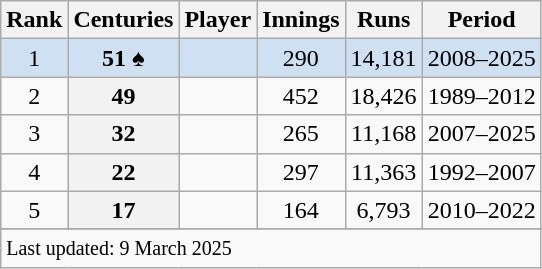<table class="wikitable sortable">
<tr>
<th scope=col>Rank</th>
<th scope=col>Centuries</th>
<th scope=col>Player</th>
<th scope=col>Innings</th>
<th scope=col>Runs</th>
<th scope=col>Period</th>
</tr>
<tr bgcolor=#cee0f2>
<td align=center>1</td>
<th scope=row style="background:#cee0f2; text-align:center;">51 ♠</th>
<td></td>
<td align=center>290</td>
<td align=center>14,181</td>
<td>2008–2025</td>
</tr>
<tr>
<td align=center>2</td>
<th scope=row style=text-align:center;>49</th>
<td></td>
<td align=center>452</td>
<td align=center>18,426</td>
<td>1989–2012</td>
</tr>
<tr>
<td align=center>3</td>
<th scope=row style=text-align:center;>32</th>
<td></td>
<td align=center>265</td>
<td align=center>11,168</td>
<td>2007–2025</td>
</tr>
<tr>
<td align=center>4</td>
<th scope=row style=text-align:center;>22</th>
<td></td>
<td align=center>297</td>
<td align=center>11,363</td>
<td>1992–2007</td>
</tr>
<tr>
<td align=center>5</td>
<th scope=row style=text-align:center;>17</th>
<td></td>
<td align=center>164</td>
<td align=center>6,793</td>
<td>2010–2022</td>
</tr>
<tr>
</tr>
<tr class=sortbottom>
<td colspan=6><small>Last updated: 9 March 2025</small></td>
</tr>
</table>
